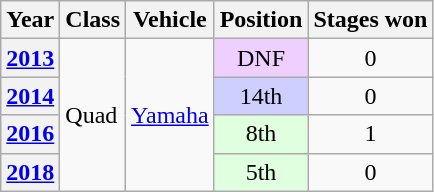<table class="wikitable">
<tr>
<th>Year</th>
<th>Class</th>
<th>Vehicle</th>
<th>Position</th>
<th>Stages won</th>
</tr>
<tr>
<th><a href='#'>2013</a></th>
<td rowspan=4>Quad</td>
<td rowspan=4> <a href='#'>Yamaha</a></td>
<td align="center" style="background:#EFCFFF;">DNF</td>
<td align="center">0</td>
</tr>
<tr>
<th><a href='#'>2014</a></th>
<td align="center" style="background:#CFCFFF;">14th</td>
<td align="center">0</td>
</tr>
<tr>
<th><a href='#'>2016</a></th>
<td align="center" style="background:#DFFFDF;">8th</td>
<td align="center">1</td>
</tr>
<tr>
<th><a href='#'>2018</a></th>
<td align="center" style="background:#DFFFDF;">5th</td>
<td align="center">0</td>
</tr>
</table>
